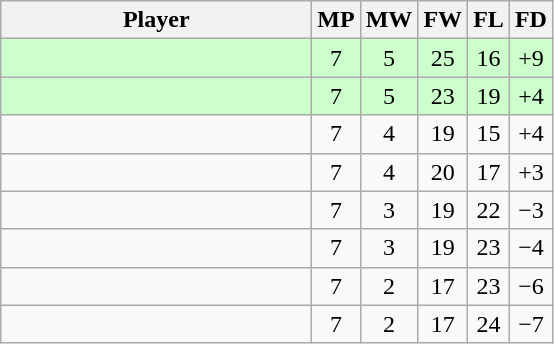<table class="wikitable" style="text-align: center;">
<tr>
<th width=200>Player</th>
<th width=20>MP</th>
<th width=20>MW</th>
<th width=20>FW</th>
<th width=20>FL</th>
<th width=20>FD</th>
</tr>
<tr style="background:#ccffcc;">
<td style="text-align:left;"><strong></strong></td>
<td>7</td>
<td>5</td>
<td>25</td>
<td>16</td>
<td>+9</td>
</tr>
<tr style="background:#ccffcc;">
<td style="text-align:left;"><strong></strong></td>
<td>7</td>
<td>5</td>
<td>23</td>
<td>19</td>
<td>+4</td>
</tr>
<tr>
<td style="text-align:left;"></td>
<td>7</td>
<td>4</td>
<td>19</td>
<td>15</td>
<td>+4</td>
</tr>
<tr>
<td style="text-align:left;"></td>
<td>7</td>
<td>4</td>
<td>20</td>
<td>17</td>
<td>+3</td>
</tr>
<tr>
<td style="text-align:left;"></td>
<td>7</td>
<td>3</td>
<td>19</td>
<td>22</td>
<td>−3</td>
</tr>
<tr>
<td style="text-align:left;"></td>
<td>7</td>
<td>3</td>
<td>19</td>
<td>23</td>
<td>−4</td>
</tr>
<tr>
<td style="text-align:left;"></td>
<td>7</td>
<td>2</td>
<td>17</td>
<td>23</td>
<td>−6</td>
</tr>
<tr>
<td style="text-align:left;"></td>
<td>7</td>
<td>2</td>
<td>17</td>
<td>24</td>
<td>−7</td>
</tr>
</table>
